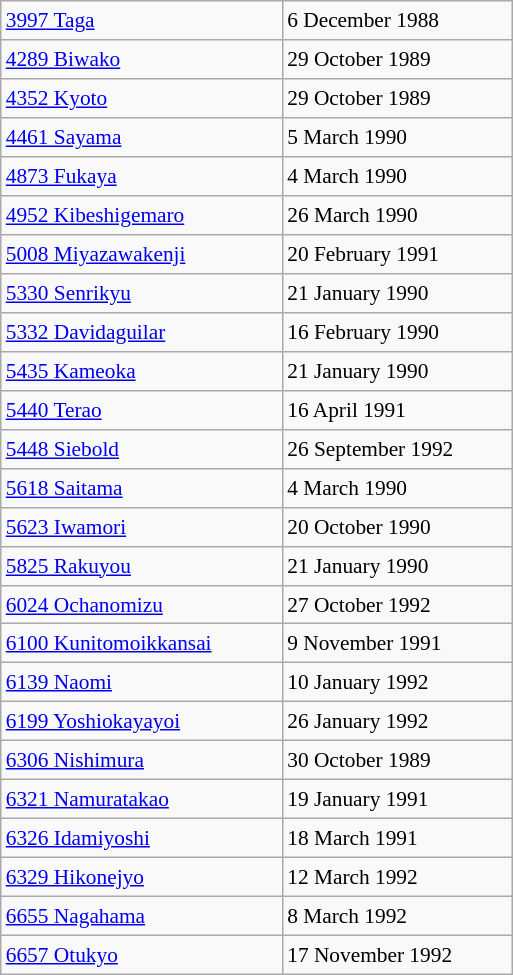<table class="wikitable" style="font-size: 89%; float: left; width: 24em; margin-right: 1em;height: 650px;">
<tr>
<td><a href='#'>3997 Taga</a></td>
<td>6 December 1988</td>
</tr>
<tr>
<td><a href='#'>4289 Biwako</a></td>
<td>29 October 1989</td>
</tr>
<tr>
<td><a href='#'>4352 Kyoto</a></td>
<td>29 October 1989</td>
</tr>
<tr>
<td><a href='#'>4461 Sayama</a></td>
<td>5 March 1990</td>
</tr>
<tr>
<td><a href='#'>4873 Fukaya</a></td>
<td>4 March 1990</td>
</tr>
<tr>
<td><a href='#'>4952 Kibeshigemaro</a></td>
<td>26 March 1990</td>
</tr>
<tr>
<td><a href='#'>5008 Miyazawakenji</a></td>
<td>20 February 1991</td>
</tr>
<tr>
<td><a href='#'>5330 Senrikyu</a></td>
<td>21 January 1990</td>
</tr>
<tr>
<td><a href='#'>5332 Davidaguilar</a></td>
<td>16 February 1990</td>
</tr>
<tr>
<td><a href='#'>5435 Kameoka</a></td>
<td>21 January 1990</td>
</tr>
<tr>
<td><a href='#'>5440 Terao</a></td>
<td>16 April 1991</td>
</tr>
<tr>
<td><a href='#'>5448 Siebold</a></td>
<td>26 September 1992</td>
</tr>
<tr>
<td><a href='#'>5618 Saitama</a></td>
<td>4 March 1990</td>
</tr>
<tr>
<td><a href='#'>5623 Iwamori</a></td>
<td>20 October 1990</td>
</tr>
<tr>
<td><a href='#'>5825 Rakuyou</a></td>
<td>21 January 1990</td>
</tr>
<tr>
<td><a href='#'>6024 Ochanomizu</a></td>
<td>27 October 1992</td>
</tr>
<tr>
<td><a href='#'>6100 Kunitomoikkansai</a></td>
<td>9 November 1991</td>
</tr>
<tr>
<td><a href='#'>6139 Naomi</a></td>
<td>10 January 1992</td>
</tr>
<tr>
<td><a href='#'>6199 Yoshiokayayoi</a></td>
<td>26 January 1992</td>
</tr>
<tr>
<td><a href='#'>6306 Nishimura</a></td>
<td>30 October 1989</td>
</tr>
<tr>
<td><a href='#'>6321 Namuratakao</a></td>
<td>19 January 1991</td>
</tr>
<tr>
<td><a href='#'>6326 Idamiyoshi</a></td>
<td>18 March 1991</td>
</tr>
<tr>
<td><a href='#'>6329 Hikonejyo</a></td>
<td>12 March 1992</td>
</tr>
<tr>
<td><a href='#'>6655 Nagahama</a></td>
<td>8 March 1992</td>
</tr>
<tr>
<td><a href='#'>6657 Otukyo</a></td>
<td>17 November 1992</td>
</tr>
</table>
